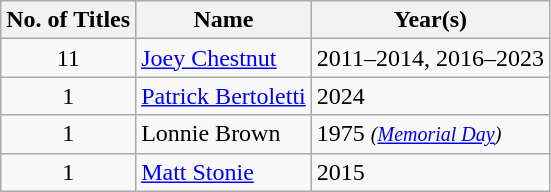<table class="wikitable plainrowheaders sortable">
<tr>
<th scope=col>No. of Titles</th>
<th scope=col>Name</th>
<th scope=col>Year(s)</th>
</tr>
<tr>
<td align="center">11</td>
<td> <a href='#'>Joey Chestnut</a></td>
<td>2011–2014, 2016–2023</td>
</tr>
<tr>
<td align="center">1</td>
<td> <a href='#'>Patrick Bertoletti</a></td>
<td>2024</td>
</tr>
<tr>
<td align="center">1</td>
<td> Lonnie Brown</td>
<td>1975 <small><em>(<a href='#'>Memorial Day</a>)</em></small></td>
</tr>
<tr>
<td align="center">1</td>
<td> <a href='#'>Matt Stonie</a></td>
<td>2015</td>
</tr>
</table>
